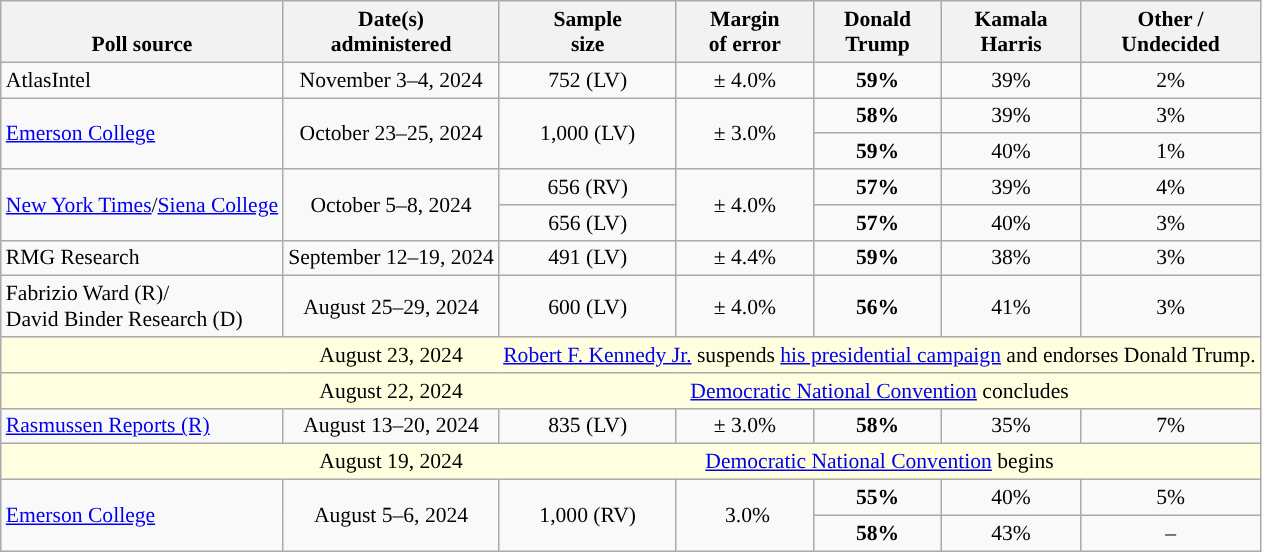<table class="wikitable sortable mw-datatable" style="font-size:90%;text-align:center;line-height:17px">
<tr valign=bottom>
<th>Poll source</th>
<th>Date(s)<br>administered</th>
<th>Sample<br>size</th>
<th>Margin<br>of error</th>
<th class="unsortable">Donald<br>Trump<br></th>
<th class="unsortable">Kamala<br>Harris<br></th>
<th class="unsortable">Other /<br>Undecided</th>
</tr>
<tr>
<td style="text-align:left;">AtlasIntel</td>
<td data-sort-value="2024-11-04">November 3–4, 2024</td>
<td>752 (LV)</td>
<td>± 4.0%</td>
<td style="background-color:"><strong>59%</strong></td>
<td>39%</td>
<td>2%</td>
</tr>
<tr>
<td style="text-align:left;" rowspan="2"><a href='#'>Emerson College</a></td>
<td rowspan="2">October 23–25, 2024</td>
<td rowspan="2">1,000 (LV)</td>
<td rowspan="2">± 3.0%</td>
<td style="background-color:"><strong>58%</strong></td>
<td>39%</td>
<td>3%</td>
</tr>
<tr>
<td style="background-color:"><strong>59%</strong></td>
<td>40%</td>
<td>1%</td>
</tr>
<tr>
<td style="text-align:left;" rowspan="2"><a href='#'>New York Times</a>/<a href='#'>Siena College</a></td>
<td rowspan="2">October 5–8, 2024</td>
<td>656 (RV)</td>
<td rowspan="2">± 4.0%</td>
<td style="background-color:"><strong>57%</strong></td>
<td>39%</td>
<td>4%</td>
</tr>
<tr>
<td>656 (LV)</td>
<td style="background-color:"><strong>57%</strong></td>
<td>40%</td>
<td>3%</td>
</tr>
<tr>
<td style="text-align:left;">RMG Research</td>
<td data-sort-value="2024-09-19">September 12–19, 2024</td>
<td>491 (LV)</td>
<td>± 4.4%</td>
<td style="background-color:"><strong>59%</strong></td>
<td>38%</td>
<td>3%</td>
</tr>
<tr>
<td style="text-align:left">Fabrizio Ward (R)/<br>David Binder Research (D)</td>
<td>August 25–29, 2024</td>
<td>600 (LV)</td>
<td>± 4.0%</td>
<td style="background-color:"><strong>56%</strong></td>
<td>41%</td>
<td>3%</td>
</tr>
<tr style="background:lightyellow;">
<td style="border-right-style:hidden;"></td>
<td style="border-right-style:hidden; " data-sort-value="2024-08-21">August 23, 2024</td>
<td colspan="5"><a href='#'>Robert F. Kennedy Jr.</a> suspends <a href='#'>his presidential campaign</a> and endorses Donald Trump.</td>
</tr>
<tr style="background:lightyellow;">
<td style="border-right-style:hidden;"></td>
<td style="border-right-style:hidden; " data-sort-value="2024-08-22">August 22, 2024</td>
<td colspan="5"><a href='#'>Democratic National Convention</a> concludes</td>
</tr>
<tr>
<td style="text-align:left;"><a href='#'>Rasmussen Reports (R)</a></td>
<td data-sort-value="2024-08-20">August 13–20, 2024</td>
<td>835 (LV)</td>
<td>± 3.0%</td>
<td style="background-color:"><strong>58%</strong></td>
<td>35%</td>
<td>7%</td>
</tr>
<tr style="background:lightyellow;">
<td style="border-right-style:hidden;"></td>
<td style="border-right-style:hidden; " data-sort-value="2024-08-19">August 19, 2024</td>
<td colspan="5"><a href='#'>Democratic National Convention</a> begins</td>
</tr>
<tr>
<td style="text-align:left;" rowspan="2"><a href='#'>Emerson College</a></td>
<td rowspan="2">August 5–6, 2024</td>
<td rowspan="2">1,000 (RV)</td>
<td rowspan="2"> 3.0%</td>
<td style="background-color:"><strong>55%</strong></td>
<td>40%</td>
<td>5%</td>
</tr>
<tr>
<td style="background-color:"><strong>58%</strong></td>
<td>43%</td>
<td>–</td>
</tr>
</table>
